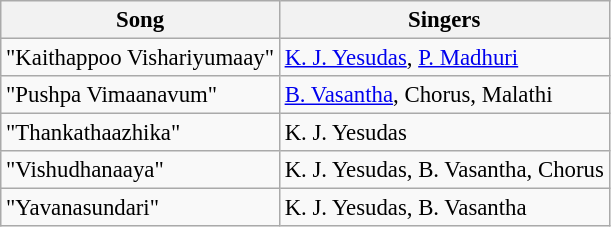<table class="wikitable" style="font-size:95%;">
<tr>
<th>Song</th>
<th>Singers</th>
</tr>
<tr>
<td>"Kaithappoo Vishariyumaay"</td>
<td><a href='#'>K. J. Yesudas</a>, <a href='#'>P. Madhuri</a></td>
</tr>
<tr>
<td>"Pushpa Vimaanavum"</td>
<td><a href='#'>B. Vasantha</a>, Chorus, Malathi</td>
</tr>
<tr>
<td>"Thankathaazhika"</td>
<td>K. J. Yesudas</td>
</tr>
<tr>
<td>"Vishudhanaaya"</td>
<td>K. J. Yesudas, B. Vasantha, Chorus</td>
</tr>
<tr>
<td>"Yavanasundari"</td>
<td>K. J. Yesudas, B. Vasantha</td>
</tr>
</table>
